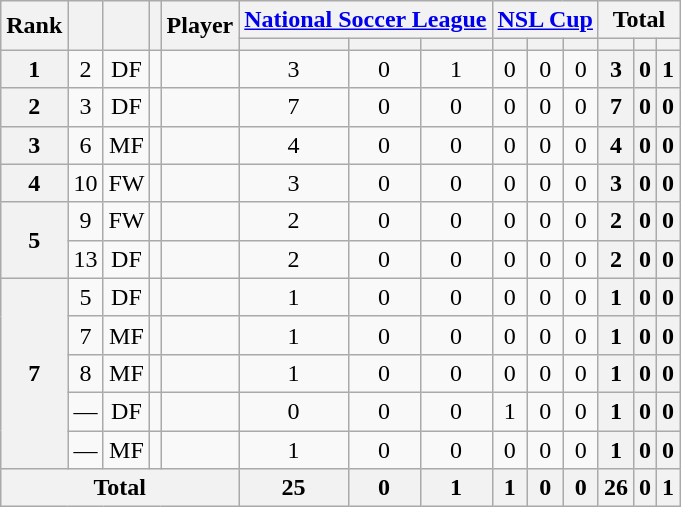<table class="wikitable sortable" style="text-align:center">
<tr>
<th rowspan="2">Rank</th>
<th rowspan="2"></th>
<th rowspan="2"></th>
<th rowspan="2"></th>
<th rowspan="2">Player</th>
<th colspan="3"><a href='#'>National Soccer League</a></th>
<th colspan="3"><a href='#'>NSL Cup</a></th>
<th colspan="3">Total</th>
</tr>
<tr>
<th></th>
<th></th>
<th></th>
<th></th>
<th></th>
<th></th>
<th></th>
<th></th>
<th></th>
</tr>
<tr>
<th>1</th>
<td>2</td>
<td>DF</td>
<td></td>
<td align="left"><br></td>
<td>3</td>
<td>0</td>
<td>1<br></td>
<td>0</td>
<td>0</td>
<td>0<br></td>
<th>3</th>
<th>0</th>
<th>1</th>
</tr>
<tr>
<th>2</th>
<td>3</td>
<td>DF</td>
<td></td>
<td align="left"><br></td>
<td>7</td>
<td>0</td>
<td>0<br></td>
<td>0</td>
<td>0</td>
<td>0<br></td>
<th>7</th>
<th>0</th>
<th>0</th>
</tr>
<tr>
<th>3</th>
<td>6</td>
<td>MF</td>
<td></td>
<td align="left"><br></td>
<td>4</td>
<td>0</td>
<td>0<br></td>
<td>0</td>
<td>0</td>
<td>0<br></td>
<th>4</th>
<th>0</th>
<th>0</th>
</tr>
<tr>
<th>4</th>
<td>10</td>
<td>FW</td>
<td></td>
<td align="left"><br></td>
<td>3</td>
<td>0</td>
<td>0<br></td>
<td>0</td>
<td>0</td>
<td>0<br></td>
<th>3</th>
<th>0</th>
<th>0</th>
</tr>
<tr>
<th rowspan="2">5</th>
<td>9</td>
<td>FW</td>
<td></td>
<td align="left"><br></td>
<td>2</td>
<td>0</td>
<td>0<br></td>
<td>0</td>
<td>0</td>
<td>0<br></td>
<th>2</th>
<th>0</th>
<th>0</th>
</tr>
<tr>
<td>13</td>
<td>DF</td>
<td></td>
<td align="left"><br></td>
<td>2</td>
<td>0</td>
<td>0<br></td>
<td>0</td>
<td>0</td>
<td>0<br></td>
<th>2</th>
<th>0</th>
<th>0</th>
</tr>
<tr>
<th rowspan="5">7</th>
<td>5</td>
<td>DF</td>
<td></td>
<td align="left"><br></td>
<td>1</td>
<td>0</td>
<td>0<br></td>
<td>0</td>
<td>0</td>
<td>0<br></td>
<th>1</th>
<th>0</th>
<th>0</th>
</tr>
<tr>
<td>7</td>
<td>MF</td>
<td></td>
<td align="left"><br></td>
<td>1</td>
<td>0</td>
<td>0<br></td>
<td>0</td>
<td>0</td>
<td>0<br></td>
<th>1</th>
<th>0</th>
<th>0</th>
</tr>
<tr>
<td>8</td>
<td>MF</td>
<td></td>
<td align="left"><br></td>
<td>1</td>
<td>0</td>
<td>0<br></td>
<td>0</td>
<td>0</td>
<td>0<br></td>
<th>1</th>
<th>0</th>
<th>0</th>
</tr>
<tr>
<td>—</td>
<td>DF</td>
<td></td>
<td align="left"><br></td>
<td>0</td>
<td>0</td>
<td>0<br></td>
<td>1</td>
<td>0</td>
<td>0<br></td>
<th>1</th>
<th>0</th>
<th>0</th>
</tr>
<tr>
<td>—</td>
<td>MF</td>
<td></td>
<td align="left"><br></td>
<td>1</td>
<td>0</td>
<td>0<br></td>
<td>0</td>
<td>0</td>
<td>0<br></td>
<th>1</th>
<th>0</th>
<th>0</th>
</tr>
<tr>
<th colspan="5">Total<br></th>
<th>25</th>
<th>0</th>
<th>1<br></th>
<th>1</th>
<th>0</th>
<th>0<br></th>
<th>26</th>
<th>0</th>
<th>1</th>
</tr>
</table>
